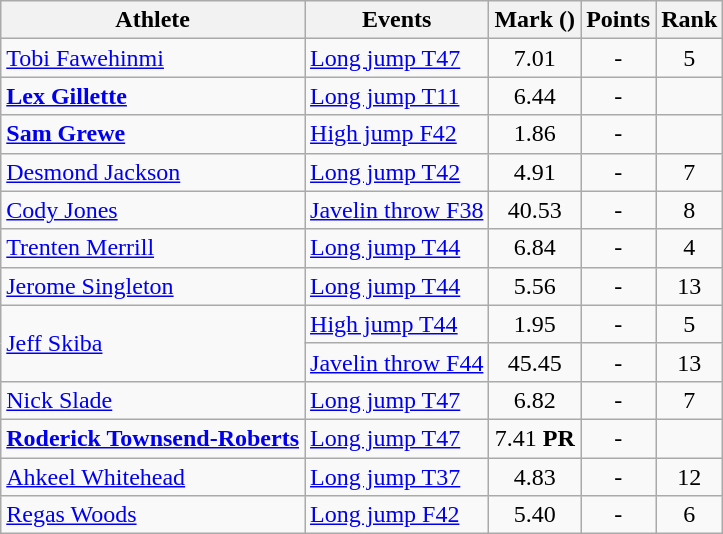<table class=wikitable>
<tr>
<th>Athlete</th>
<th>Events</th>
<th>Mark ()</th>
<th>Points</th>
<th>Rank</th>
</tr>
<tr>
<td align=left><a href='#'>Tobi Fawehinmi</a></td>
<td align=left><a href='#'>Long jump T47</a></td>
<td align=center>7.01</td>
<td align=center>-</td>
<td align=center>5</td>
</tr>
<tr>
<td align=left><strong><a href='#'>Lex Gillette</a></strong></td>
<td align=left><a href='#'>Long jump T11</a></td>
<td align=center>6.44</td>
<td align=center>-</td>
<td align=center></td>
</tr>
<tr>
<td align=left><strong><a href='#'>Sam Grewe</a></strong></td>
<td align=left><a href='#'>High jump F42</a></td>
<td align=center>1.86</td>
<td align=center>-</td>
<td align=center></td>
</tr>
<tr>
<td align=left><a href='#'>Desmond Jackson</a></td>
<td align=left><a href='#'>Long jump T42</a></td>
<td align=center>4.91</td>
<td align=center>-</td>
<td align=center>7</td>
</tr>
<tr>
<td align=left><a href='#'>Cody Jones</a></td>
<td align=left><a href='#'>Javelin throw F38</a></td>
<td align=center>40.53</td>
<td align=center>-</td>
<td align=center>8</td>
</tr>
<tr>
<td align=left><a href='#'>Trenten Merrill</a></td>
<td align=left><a href='#'>Long jump T44</a></td>
<td align=center>6.84</td>
<td align=center>-</td>
<td align=center>4</td>
</tr>
<tr>
<td align=left><a href='#'>Jerome Singleton</a></td>
<td align=left><a href='#'>Long jump T44</a></td>
<td align=center>5.56</td>
<td align=center>-</td>
<td align=center>13</td>
</tr>
<tr>
<td align=left rowspan=2><a href='#'>Jeff Skiba</a></td>
<td align=left><a href='#'>High jump T44</a></td>
<td align=center>1.95</td>
<td align=center>-</td>
<td align=center>5</td>
</tr>
<tr>
<td align=left><a href='#'>Javelin throw F44</a></td>
<td align=center>45.45</td>
<td align=center>-</td>
<td align=center>13</td>
</tr>
<tr>
<td align=left><a href='#'>Nick Slade</a></td>
<td align=left><a href='#'>Long jump T47</a></td>
<td align=center>6.82</td>
<td align=center>-</td>
<td align=center>7</td>
</tr>
<tr>
<td align=left><strong><a href='#'>Roderick Townsend-Roberts</a></strong></td>
<td align=left><a href='#'>Long jump T47</a></td>
<td align=center>7.41 <strong>PR</strong></td>
<td align=center>-</td>
<td align=center></td>
</tr>
<tr>
<td align=left><a href='#'>Ahkeel Whitehead</a></td>
<td align=left><a href='#'>Long jump T37</a></td>
<td align=center>4.83</td>
<td align=center>-</td>
<td align=center>12</td>
</tr>
<tr>
<td align=left><a href='#'>Regas Woods</a></td>
<td align=left><a href='#'>Long jump F42</a></td>
<td align=center>5.40</td>
<td align=center>-</td>
<td align=center>6</td>
</tr>
</table>
